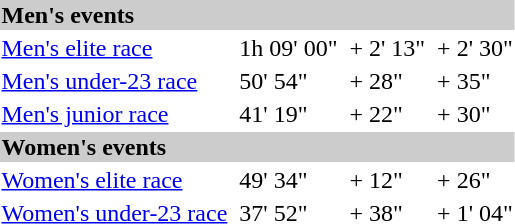<table>
<tr bgcolor="#cccccc">
<td colspan=7><strong>Men's events</strong></td>
</tr>
<tr>
<td><a href='#'>Men's elite race</a></td>
<td></td>
<td>1h 09' 00"</td>
<td></td>
<td>+ 2' 13"</td>
<td></td>
<td>+ 2' 30"</td>
</tr>
<tr>
<td><a href='#'>Men's under-23 race</a></td>
<td></td>
<td>50' 54"</td>
<td></td>
<td>+ 28"</td>
<td></td>
<td>+ 35"</td>
</tr>
<tr>
<td><a href='#'>Men's junior race</a></td>
<td></td>
<td>41' 19"</td>
<td></td>
<td>+ 22"</td>
<td></td>
<td>+ 30"</td>
</tr>
<tr bgcolor="#cccccc">
<td colspan=7><strong>Women's events</strong></td>
</tr>
<tr>
<td><a href='#'>Women's elite race</a></td>
<td></td>
<td>49' 34"</td>
<td></td>
<td>+ 12"</td>
<td></td>
<td>+ 26"</td>
</tr>
<tr>
<td><a href='#'>Women's under-23 race</a></td>
<td></td>
<td>37' 52"</td>
<td></td>
<td>+ 38"</td>
<td></td>
<td>+ 1' 04"</td>
</tr>
</table>
